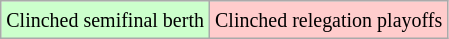<table class="wikitable">
<tr>
<td style="background-color: #ccffcc;"><small>Clinched semifinal berth</small></td>
<td style="background-color: #ffcccc;"><small>Clinched relegation playoffs</small></td>
</tr>
</table>
